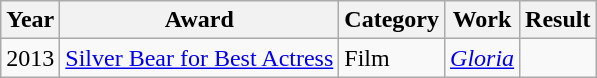<table class="wikitable">
<tr>
<th>Year</th>
<th>Award</th>
<th>Category</th>
<th>Work</th>
<th>Result</th>
</tr>
<tr>
<td>2013</td>
<td><a href='#'>Silver Bear for Best Actress</a></td>
<td>Film</td>
<td><em><a href='#'>Gloria</a></em></td>
<td></td>
</tr>
</table>
